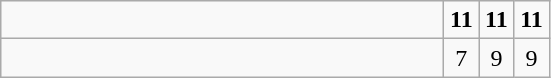<table class="wikitable">
<tr>
<td style="width:18em"></td>
<td align=center style="width:1em"><strong>11</strong></td>
<td align=center style="width:1em"><strong>11</strong></td>
<td align=center style="width:1em"><strong>11</strong></td>
</tr>
<tr>
<td style="width:18em"></td>
<td align=center style="width:1em">7</td>
<td align=center style="width:1em">9</td>
<td align=center style="width:1em">9</td>
</tr>
</table>
